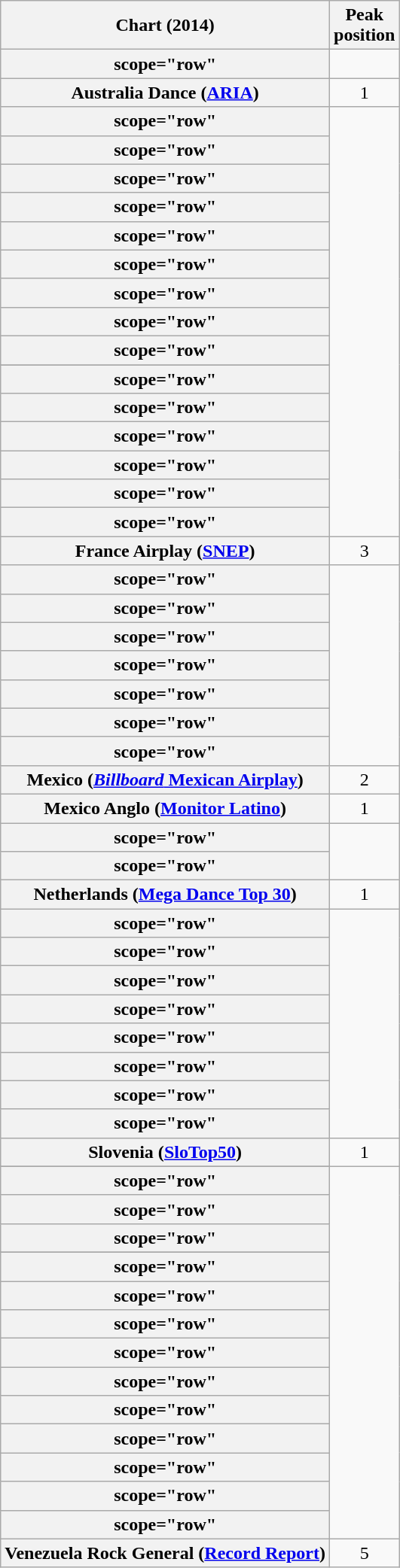<table class="wikitable sortable plainrowheaders" style="text-align:center">
<tr>
<th scope="col">Chart (2014)</th>
<th scope="col">Peak<br>position</th>
</tr>
<tr>
<th>scope="row"</th>
</tr>
<tr>
<th scope="row">Australia Dance (<a href='#'>ARIA</a>)</th>
<td>1</td>
</tr>
<tr>
<th>scope="row"</th>
</tr>
<tr>
<th>scope="row"</th>
</tr>
<tr>
<th>scope="row"</th>
</tr>
<tr>
<th>scope="row"</th>
</tr>
<tr>
<th>scope="row"</th>
</tr>
<tr>
<th>scope="row"</th>
</tr>
<tr>
<th>scope="row"</th>
</tr>
<tr>
<th>scope="row"</th>
</tr>
<tr>
<th>scope="row"</th>
</tr>
<tr>
</tr>
<tr>
<th>scope="row"</th>
</tr>
<tr>
<th>scope="row"</th>
</tr>
<tr>
<th>scope="row"</th>
</tr>
<tr>
<th>scope="row"</th>
</tr>
<tr>
<th>scope="row"</th>
</tr>
<tr>
<th>scope="row"</th>
</tr>
<tr>
<th scope="row">France Airplay (<a href='#'>SNEP</a>)</th>
<td>3</td>
</tr>
<tr>
<th>scope="row"</th>
</tr>
<tr>
<th>scope="row"</th>
</tr>
<tr>
<th>scope="row"</th>
</tr>
<tr>
<th>scope="row"</th>
</tr>
<tr>
<th>scope="row"</th>
</tr>
<tr>
<th>scope="row"</th>
</tr>
<tr>
<th>scope="row"</th>
</tr>
<tr>
<th scope="row">Mexico (<a href='#'><em>Billboard</em> Mexican Airplay</a>)</th>
<td>2</td>
</tr>
<tr>
<th scope="row">Mexico Anglo (<a href='#'>Monitor Latino</a>)</th>
<td>1</td>
</tr>
<tr>
<th>scope="row"</th>
</tr>
<tr>
<th>scope="row"</th>
</tr>
<tr>
<th scope="row">Netherlands (<a href='#'>Mega Dance Top 30</a>)</th>
<td>1</td>
</tr>
<tr>
<th>scope="row"</th>
</tr>
<tr>
<th>scope="row"</th>
</tr>
<tr>
<th>scope="row"</th>
</tr>
<tr>
<th>scope="row"</th>
</tr>
<tr>
<th>scope="row"</th>
</tr>
<tr>
<th>scope="row"</th>
</tr>
<tr>
<th>scope="row"</th>
</tr>
<tr>
<th>scope="row"</th>
</tr>
<tr>
<th scope="row">Slovenia (<a href='#'>SloTop50</a>)</th>
<td align=center>1</td>
</tr>
<tr>
</tr>
<tr>
<th>scope="row"</th>
</tr>
<tr>
<th>scope="row"</th>
</tr>
<tr>
<th>scope="row"</th>
</tr>
<tr>
</tr>
<tr>
<th>scope="row"</th>
</tr>
<tr>
<th>scope="row"</th>
</tr>
<tr>
<th>scope="row"</th>
</tr>
<tr>
<th>scope="row"</th>
</tr>
<tr>
<th>scope="row"</th>
</tr>
<tr>
<th>scope="row"</th>
</tr>
<tr>
<th>scope="row"</th>
</tr>
<tr>
<th>scope="row"</th>
</tr>
<tr>
<th>scope="row"</th>
</tr>
<tr>
<th>scope="row"</th>
</tr>
<tr>
<th scope="row">Venezuela Rock General (<a href='#'>Record Report</a>)</th>
<td>5</td>
</tr>
</table>
